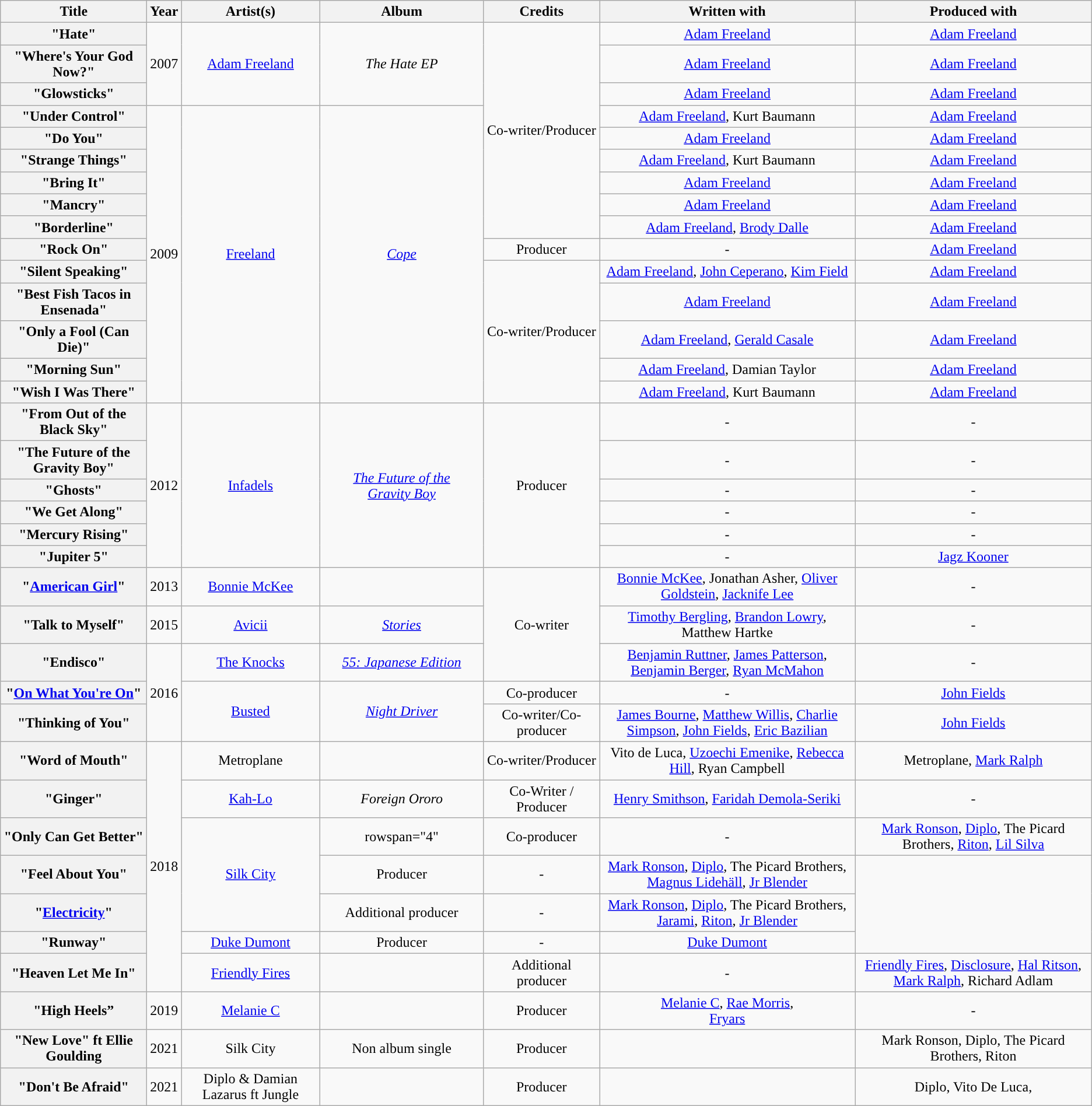<table class="wikitable plainrowheaders" style="text-align:center;">
<tr>
<th scope="col" style="width:160px;">Title</th>
<th scope="col">Year</th>
<th scope="col">Artist(s)</th>
<th scope="col" style="width:180px;">Album</th>
<th scope="col">Credits</th>
<th scope="col">Written with</th>
<th scope="col">Produced with</th>
</tr>
<tr>
<th scope="row">"Hate"</th>
<td rowspan="3">2007</td>
<td rowspan="3"><a href='#'>Adam Freeland</a></td>
<td rowspan="3"><em>The Hate EP</em></td>
<td rowspan="9">Co-writer/Producer</td>
<td><a href='#'>Adam Freeland</a></td>
<td><a href='#'>Adam Freeland</a></td>
</tr>
<tr>
<th scope="row">"Where's Your God Now?"</th>
<td><a href='#'>Adam Freeland</a></td>
<td><a href='#'>Adam Freeland</a></td>
</tr>
<tr>
<th scope="row">"Glowsticks"</th>
<td><a href='#'>Adam Freeland</a></td>
<td><a href='#'>Adam Freeland</a></td>
</tr>
<tr>
<th scope="row">"Under Control"</th>
<td rowspan="12">2009</td>
<td rowspan="12"><a href='#'>Freeland</a></td>
<td rowspan="12"><em><a href='#'>Cope</a></em></td>
<td><a href='#'>Adam Freeland</a>, Kurt Baumann</td>
<td><a href='#'>Adam Freeland</a></td>
</tr>
<tr>
<th scope="row">"Do You"</th>
<td><a href='#'>Adam Freeland</a></td>
<td><a href='#'>Adam Freeland</a></td>
</tr>
<tr>
<th scope="row">"Strange Things"</th>
<td><a href='#'>Adam Freeland</a>, Kurt Baumann</td>
<td><a href='#'>Adam Freeland</a></td>
</tr>
<tr>
<th scope="row">"Bring It"</th>
<td><a href='#'>Adam Freeland</a></td>
<td><a href='#'>Adam Freeland</a></td>
</tr>
<tr>
<th scope="row">"Mancry"</th>
<td><a href='#'>Adam Freeland</a></td>
<td><a href='#'>Adam Freeland</a></td>
</tr>
<tr>
<th scope="row">"Borderline"<br></th>
<td><a href='#'>Adam Freeland</a>, <a href='#'>Brody Dalle</a></td>
<td><a href='#'>Adam Freeland</a></td>
</tr>
<tr>
<th scope="row">"Rock On"</th>
<td>Producer</td>
<td>-</td>
<td><a href='#'>Adam Freeland</a></td>
</tr>
<tr>
<th scope="row">"Silent Speaking"</th>
<td rowspan="5">Co-writer/Producer</td>
<td><a href='#'>Adam Freeland</a>, <a href='#'>John Ceperano</a>, <a href='#'>Kim Field</a></td>
<td><a href='#'>Adam Freeland</a></td>
</tr>
<tr>
<th scope="row">"Best Fish Tacos in Ensenada"</th>
<td><a href='#'>Adam Freeland</a></td>
<td><a href='#'>Adam Freeland</a></td>
</tr>
<tr>
<th scope="row">"Only a Fool (Can Die)"<br></th>
<td><a href='#'>Adam Freeland</a>, <a href='#'>Gerald Casale</a></td>
<td><a href='#'>Adam Freeland</a></td>
</tr>
<tr>
<th scope="row">"Morning Sun"</th>
<td><a href='#'>Adam Freeland</a>, Damian Taylor</td>
<td><a href='#'>Adam Freeland</a></td>
</tr>
<tr>
<th scope="row">"Wish I Was There"</th>
<td><a href='#'>Adam Freeland</a>, Kurt Baumann</td>
<td><a href='#'>Adam Freeland</a></td>
</tr>
<tr>
<th scope="row">"From Out of the Black Sky"</th>
<td rowspan="6">2012</td>
<td rowspan="6"><a href='#'>Infadels</a></td>
<td rowspan="6"><em><a href='#'>The Future of the<br>Gravity Boy</a></em></td>
<td rowspan="6">Producer</td>
<td>-</td>
<td>-</td>
</tr>
<tr>
<th scope="row">"The Future of the Gravity Boy"</th>
<td>-</td>
<td>-</td>
</tr>
<tr>
<th scope="row">"Ghosts"</th>
<td>-</td>
<td>-</td>
</tr>
<tr>
<th scope="row">"We Get Along"</th>
<td>-</td>
<td>-</td>
</tr>
<tr>
<th scope="row">"Mercury Rising"</th>
<td>-</td>
<td>-</td>
</tr>
<tr>
<th scope="row">"Jupiter 5"</th>
<td>-</td>
<td><a href='#'>Jagz Kooner</a></td>
</tr>
<tr>
<th scope="row">"<a href='#'>American Girl</a>"</th>
<td>2013</td>
<td><a href='#'>Bonnie McKee</a></td>
<td></td>
<td rowspan="3">Co-writer</td>
<td><a href='#'>Bonnie McKee</a>, Jonathan Asher, <a href='#'>Oliver Goldstein</a>, <a href='#'>Jacknife Lee</a></td>
<td>-</td>
</tr>
<tr>
<th scope="row">"Talk to Myself"<br></th>
<td>2015</td>
<td><a href='#'>Avicii</a></td>
<td><em><a href='#'>Stories</a></em></td>
<td><a href='#'>Timothy Bergling</a>, <a href='#'>Brandon Lowry</a>, Matthew Hartke</td>
<td>-</td>
</tr>
<tr>
<th scope="row">"Endisco"</th>
<td rowspan="3">2016</td>
<td><a href='#'>The Knocks</a></td>
<td><em><a href='#'>55: Japanese Edition</a></em></td>
<td><a href='#'>Benjamin Ruttner</a>, <a href='#'>James Patterson</a>, <a href='#'>Benjamin Berger</a>, <a href='#'>Ryan McMahon</a></td>
<td>-</td>
</tr>
<tr>
<th scope="row">"<a href='#'>On What You're On</a>"</th>
<td rowspan="2"><a href='#'>Busted</a></td>
<td rowspan="2"><em><a href='#'>Night Driver</a></em></td>
<td>Co-producer</td>
<td>-</td>
<td><a href='#'>John Fields</a></td>
</tr>
<tr>
<th scope="row">"Thinking of You"</th>
<td>Co-writer/Co-producer</td>
<td><a href='#'>James Bourne</a>, <a href='#'>Matthew Willis</a>, <a href='#'>Charlie Simpson</a>, <a href='#'>John Fields</a>, <a href='#'>Eric Bazilian</a></td>
<td><a href='#'>John Fields</a></td>
</tr>
<tr>
<th scope="row">"Word of Mouth"<br></th>
<td rowspan="7">2018</td>
<td>Metroplane</td>
<td></td>
<td>Co-writer/Producer</td>
<td>Vito de Luca, <a href='#'>Uzoechi Emenike</a>, <a href='#'>Rebecca Hill</a>, Ryan Campbell</td>
<td>Metroplane, <a href='#'>Mark Ralph</a></td>
</tr>
<tr>
<th scope="row">"Ginger"<br></th>
<td><a href='#'>Kah-Lo</a></td>
<td><em>Foreign Ororo</em></td>
<td>Co-Writer / Producer</td>
<td><a href='#'>Henry Smithson</a>, <a href='#'>Faridah Demola-Seriki</a></td>
<td>-</td>
</tr>
<tr>
<th scope="row">"Only Can Get Better"<br></th>
<td rowspan="3"><a href='#'>Silk City</a></td>
<td>rowspan="4" </td>
<td>Co-producer</td>
<td>-</td>
<td><a href='#'>Mark Ronson</a>, <a href='#'>Diplo</a>, The Picard Brothers, <a href='#'>Riton</a>, <a href='#'>Lil Silva</a></td>
</tr>
<tr>
<th scope="row">"Feel About You"<br></th>
<td>Producer</td>
<td>-</td>
<td><a href='#'>Mark Ronson</a>, <a href='#'>Diplo</a>, The Picard Brothers, <a href='#'>Magnus Lidehäll</a>, <a href='#'>Jr Blender</a></td>
</tr>
<tr>
<th scope="row">"<a href='#'>Electricity</a>"<br></th>
<td>Additional producer</td>
<td>-</td>
<td><a href='#'>Mark Ronson</a>, <a href='#'>Diplo</a>, The Picard Brothers, <a href='#'>Jarami</a>, <a href='#'>Riton</a>, <a href='#'>Jr Blender</a></td>
</tr>
<tr>
<th scope="row">"Runway"</th>
<td><a href='#'>Duke Dumont</a></td>
<td>Producer</td>
<td>-</td>
<td><a href='#'>Duke Dumont</a></td>
</tr>
<tr>
<th scope="row">"Heaven Let Me In"</th>
<td><a href='#'>Friendly Fires</a></td>
<td></td>
<td>Additional producer</td>
<td>-</td>
<td><a href='#'>Friendly Fires</a>, <a href='#'>Disclosure</a>, <a href='#'>Hal Ritson</a>, <a href='#'>Mark Ralph</a>, Richard Adlam</td>
</tr>
<tr>
<th scope="row">"High Heels”</th>
<td rowspan="1””">2019</td>
<td><a href='#'>Melanie C</a></td>
<td></td>
<td>Producer</td>
<td><a href='#'>Melanie C</a>, <a href='#'>Rae Morris</a>,<br><a href='#'>Fryars</a></td>
<td>-</td>
</tr>
<tr>
<th>"New Love" ft Ellie Goulding</th>
<td>2021</td>
<td>Silk City</td>
<td>Non album single</td>
<td>Producer</td>
<td></td>
<td>Mark Ronson, Diplo, The Picard Brothers, Riton</td>
</tr>
<tr>
<th>"Don't Be Afraid"</th>
<td>2021</td>
<td>Diplo & Damian Lazarus ft Jungle</td>
<td></td>
<td>Producer</td>
<td></td>
<td>Diplo, Vito De Luca,</td>
</tr>
</table>
